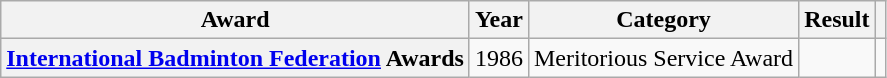<table class="wikitable plainrowheaders sortable">
<tr>
<th scope="col">Award</th>
<th scope="col">Year</th>
<th scope="col">Category</th>
<th scope="col">Result</th>
<th scope="col" class="unsortable"></th>
</tr>
<tr>
<th scope="row"><a href='#'>International Badminton Federation</a> Awards</th>
<td>1986</td>
<td>Meritorious Service Award</td>
<td></td>
<td></td>
</tr>
</table>
